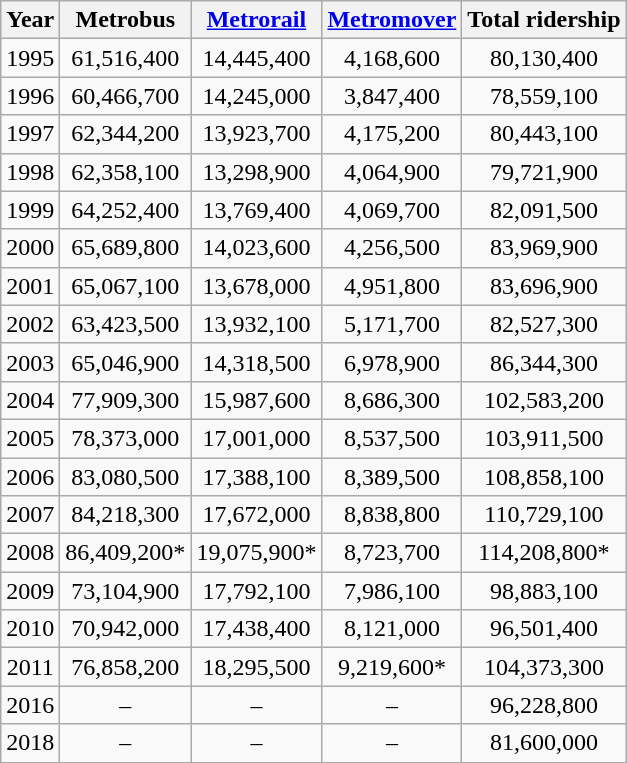<table class="wikitable sortable" style="text-align:center;">
<tr>
<th>Year</th>
<th>Metrobus</th>
<th><a href='#'>Metrorail</a></th>
<th><a href='#'>Metromover</a></th>
<th>Total ridership</th>
</tr>
<tr>
<td>1995</td>
<td>61,516,400</td>
<td>14,445,400</td>
<td>4,168,600</td>
<td>80,130,400</td>
</tr>
<tr>
<td>1996</td>
<td>60,466,700</td>
<td>14,245,000</td>
<td>3,847,400</td>
<td>78,559,100</td>
</tr>
<tr>
<td>1997</td>
<td>62,344,200</td>
<td>13,923,700</td>
<td>4,175,200</td>
<td>80,443,100</td>
</tr>
<tr>
<td>1998</td>
<td>62,358,100</td>
<td>13,298,900</td>
<td>4,064,900</td>
<td>79,721,900</td>
</tr>
<tr>
<td>1999</td>
<td>64,252,400</td>
<td>13,769,400</td>
<td>4,069,700</td>
<td>82,091,500</td>
</tr>
<tr>
<td>2000</td>
<td>65,689,800</td>
<td>14,023,600</td>
<td>4,256,500</td>
<td>83,969,900</td>
</tr>
<tr>
<td>2001</td>
<td>65,067,100</td>
<td>13,678,000</td>
<td>4,951,800</td>
<td>83,696,900</td>
</tr>
<tr>
<td>2002</td>
<td>63,423,500</td>
<td>13,932,100</td>
<td>5,171,700</td>
<td>82,527,300</td>
</tr>
<tr>
<td>2003</td>
<td>65,046,900</td>
<td>14,318,500</td>
<td>6,978,900</td>
<td>86,344,300</td>
</tr>
<tr>
<td>2004</td>
<td>77,909,300</td>
<td>15,987,600</td>
<td>8,686,300</td>
<td>102,583,200</td>
</tr>
<tr>
<td>2005</td>
<td>78,373,000</td>
<td>17,001,000</td>
<td>8,537,500</td>
<td>103,911,500</td>
</tr>
<tr>
<td>2006</td>
<td>83,080,500</td>
<td>17,388,100</td>
<td>8,389,500</td>
<td>108,858,100</td>
</tr>
<tr>
<td>2007</td>
<td>84,218,300</td>
<td>17,672,000</td>
<td>8,838,800</td>
<td>110,729,100</td>
</tr>
<tr>
<td>2008</td>
<td>86,409,200*</td>
<td>19,075,900*</td>
<td>8,723,700</td>
<td>114,208,800*</td>
</tr>
<tr>
<td>2009</td>
<td>73,104,900</td>
<td>17,792,100</td>
<td>7,986,100</td>
<td>98,883,100</td>
</tr>
<tr>
<td>2010</td>
<td>70,942,000</td>
<td>17,438,400</td>
<td>8,121,000</td>
<td>96,501,400</td>
</tr>
<tr>
<td>2011</td>
<td>76,858,200</td>
<td>18,295,500</td>
<td>9,219,600*</td>
<td>104,373,300</td>
</tr>
<tr>
<td>2016</td>
<td>–</td>
<td>–</td>
<td>–</td>
<td>96,228,800</td>
</tr>
<tr>
<td>2018</td>
<td>–</td>
<td>–</td>
<td>–</td>
<td>81,600,000</td>
</tr>
</table>
